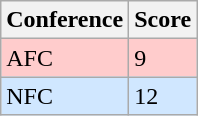<table class="wikitable">
<tr>
<th>Conference</th>
<th>Score</th>
</tr>
<tr>
<td style="background:#FFCCCC">AFC</td>
<td style="background:#FFCCCC">9</td>
</tr>
<tr>
<td style="background:#D0E7FF">NFC</td>
<td style="background:#D0E7FF">12</td>
</tr>
</table>
